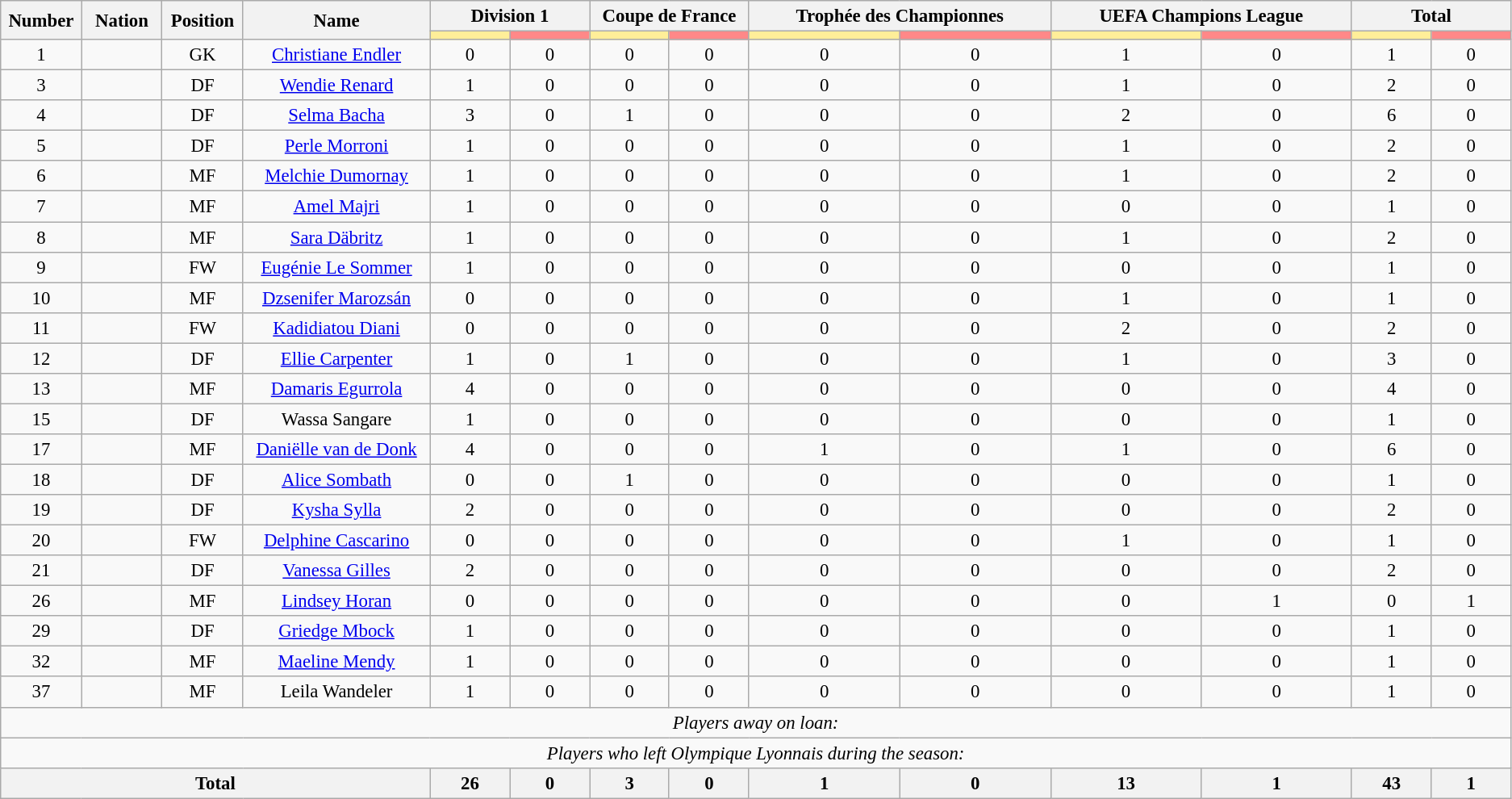<table class="wikitable" style="font-size: 95%; text-align: center;">
<tr>
<th rowspan=2 width=60>Number</th>
<th rowspan=2 width=60>Nation</th>
<th rowspan=2 width=60>Position</th>
<th rowspan=2 width=150>Name</th>
<th colspan=2>Division 1</th>
<th colspan=2>Coupe de France</th>
<th colspan=2>Trophée des Championnes</th>
<th colspan=2>UEFA Champions League</th>
<th colspan=2>Total</th>
</tr>
<tr>
<th style="width:60px; background:#fe9;"></th>
<th style="width:60px; background:#ff8888;"></th>
<th style="width:60px; background:#fe9;"></th>
<th style="width:60px; background:#ff8888;"></th>
<th style="width:120px; background:#fe9;"></th>
<th style="width:120px; background:#ff8888;"></th>
<th style="width:120px; background:#fe9;"></th>
<th style="width:120px; background:#ff8888;"></th>
<th style="width:60px; background:#fe9;"></th>
<th style="width:60px; background:#ff8888;"></th>
</tr>
<tr>
<td>1</td>
<td></td>
<td>GK</td>
<td><a href='#'>Christiane Endler</a></td>
<td>0</td>
<td>0</td>
<td>0</td>
<td>0</td>
<td>0</td>
<td>0</td>
<td>1</td>
<td>0</td>
<td>1</td>
<td>0</td>
</tr>
<tr>
<td>3</td>
<td></td>
<td>DF</td>
<td><a href='#'>Wendie Renard</a></td>
<td>1</td>
<td>0</td>
<td>0</td>
<td>0</td>
<td>0</td>
<td>0</td>
<td>1</td>
<td>0</td>
<td>2</td>
<td>0</td>
</tr>
<tr>
<td>4</td>
<td></td>
<td>DF</td>
<td><a href='#'>Selma Bacha</a></td>
<td>3</td>
<td>0</td>
<td>1</td>
<td>0</td>
<td>0</td>
<td>0</td>
<td>2</td>
<td>0</td>
<td>6</td>
<td>0</td>
</tr>
<tr>
<td>5</td>
<td></td>
<td>DF</td>
<td><a href='#'>Perle Morroni</a></td>
<td>1</td>
<td>0</td>
<td>0</td>
<td>0</td>
<td>0</td>
<td>0</td>
<td>1</td>
<td>0</td>
<td>2</td>
<td>0</td>
</tr>
<tr>
<td>6</td>
<td></td>
<td>MF</td>
<td><a href='#'>Melchie Dumornay</a></td>
<td>1</td>
<td>0</td>
<td>0</td>
<td>0</td>
<td>0</td>
<td>0</td>
<td>1</td>
<td>0</td>
<td>2</td>
<td>0</td>
</tr>
<tr>
<td>7</td>
<td></td>
<td>MF</td>
<td><a href='#'>Amel Majri</a></td>
<td>1</td>
<td>0</td>
<td>0</td>
<td>0</td>
<td>0</td>
<td>0</td>
<td>0</td>
<td>0</td>
<td>1</td>
<td>0</td>
</tr>
<tr>
<td>8</td>
<td></td>
<td>MF</td>
<td><a href='#'>Sara Däbritz</a></td>
<td>1</td>
<td>0</td>
<td>0</td>
<td>0</td>
<td>0</td>
<td>0</td>
<td>1</td>
<td>0</td>
<td>2</td>
<td>0</td>
</tr>
<tr>
<td>9</td>
<td></td>
<td>FW</td>
<td><a href='#'>Eugénie Le Sommer</a></td>
<td>1</td>
<td>0</td>
<td>0</td>
<td>0</td>
<td>0</td>
<td>0</td>
<td>0</td>
<td>0</td>
<td>1</td>
<td>0</td>
</tr>
<tr>
<td>10</td>
<td></td>
<td>MF</td>
<td><a href='#'>Dzsenifer Marozsán</a></td>
<td>0</td>
<td>0</td>
<td>0</td>
<td>0</td>
<td>0</td>
<td>0</td>
<td>1</td>
<td>0</td>
<td>1</td>
<td>0</td>
</tr>
<tr>
<td>11</td>
<td></td>
<td>FW</td>
<td><a href='#'>Kadidiatou Diani</a></td>
<td>0</td>
<td>0</td>
<td>0</td>
<td>0</td>
<td>0</td>
<td>0</td>
<td>2</td>
<td>0</td>
<td>2</td>
<td>0</td>
</tr>
<tr>
<td>12</td>
<td></td>
<td>DF</td>
<td><a href='#'>Ellie Carpenter</a></td>
<td>1</td>
<td>0</td>
<td>1</td>
<td>0</td>
<td>0</td>
<td>0</td>
<td>1</td>
<td>0</td>
<td>3</td>
<td>0</td>
</tr>
<tr>
<td>13</td>
<td></td>
<td>MF</td>
<td><a href='#'>Damaris Egurrola</a></td>
<td>4</td>
<td>0</td>
<td>0</td>
<td>0</td>
<td>0</td>
<td>0</td>
<td>0</td>
<td>0</td>
<td>4</td>
<td>0</td>
</tr>
<tr>
<td>15</td>
<td></td>
<td>DF</td>
<td>Wassa Sangare</td>
<td>1</td>
<td>0</td>
<td>0</td>
<td>0</td>
<td>0</td>
<td>0</td>
<td>0</td>
<td>0</td>
<td>1</td>
<td>0</td>
</tr>
<tr>
<td>17</td>
<td></td>
<td>MF</td>
<td><a href='#'>Daniëlle van de Donk</a></td>
<td>4</td>
<td>0</td>
<td>0</td>
<td>0</td>
<td>1</td>
<td>0</td>
<td>1</td>
<td>0</td>
<td>6</td>
<td>0</td>
</tr>
<tr>
<td>18</td>
<td></td>
<td>DF</td>
<td><a href='#'>Alice Sombath</a></td>
<td>0</td>
<td>0</td>
<td>1</td>
<td>0</td>
<td>0</td>
<td>0</td>
<td>0</td>
<td>0</td>
<td>1</td>
<td>0</td>
</tr>
<tr>
<td>19</td>
<td></td>
<td>DF</td>
<td><a href='#'>Kysha Sylla</a></td>
<td>2</td>
<td>0</td>
<td>0</td>
<td>0</td>
<td>0</td>
<td>0</td>
<td>0</td>
<td>0</td>
<td>2</td>
<td>0</td>
</tr>
<tr>
<td>20</td>
<td></td>
<td>FW</td>
<td><a href='#'>Delphine Cascarino</a></td>
<td>0</td>
<td>0</td>
<td>0</td>
<td>0</td>
<td>0</td>
<td>0</td>
<td>1</td>
<td>0</td>
<td>1</td>
<td>0</td>
</tr>
<tr>
<td>21</td>
<td></td>
<td>DF</td>
<td><a href='#'>Vanessa Gilles</a></td>
<td>2</td>
<td>0</td>
<td>0</td>
<td>0</td>
<td>0</td>
<td>0</td>
<td>0</td>
<td>0</td>
<td>2</td>
<td>0</td>
</tr>
<tr>
<td>26</td>
<td></td>
<td>MF</td>
<td><a href='#'>Lindsey Horan</a></td>
<td>0</td>
<td>0</td>
<td>0</td>
<td>0</td>
<td>0</td>
<td>0</td>
<td>0</td>
<td>1</td>
<td>0</td>
<td>1</td>
</tr>
<tr>
<td>29</td>
<td></td>
<td>DF</td>
<td><a href='#'>Griedge Mbock</a></td>
<td>1</td>
<td>0</td>
<td>0</td>
<td>0</td>
<td>0</td>
<td>0</td>
<td>0</td>
<td>0</td>
<td>1</td>
<td>0</td>
</tr>
<tr>
<td>32</td>
<td></td>
<td>MF</td>
<td><a href='#'>Maeline Mendy</a></td>
<td>1</td>
<td>0</td>
<td>0</td>
<td>0</td>
<td>0</td>
<td>0</td>
<td>0</td>
<td>0</td>
<td>1</td>
<td>0</td>
</tr>
<tr>
<td>37</td>
<td></td>
<td>MF</td>
<td>Leila Wandeler</td>
<td>1</td>
<td>0</td>
<td>0</td>
<td>0</td>
<td>0</td>
<td>0</td>
<td>0</td>
<td>0</td>
<td>1</td>
<td>0</td>
</tr>
<tr>
<td colspan="15"><em>Players away on loan:</em></td>
</tr>
<tr>
<td colspan="15"><em>Players who left Olympique Lyonnais during the season:</em></td>
</tr>
<tr>
<th colspan=4>Total</th>
<th>26</th>
<th>0</th>
<th>3</th>
<th>0</th>
<th>1</th>
<th>0</th>
<th>13</th>
<th>1</th>
<th>43</th>
<th>1</th>
</tr>
</table>
